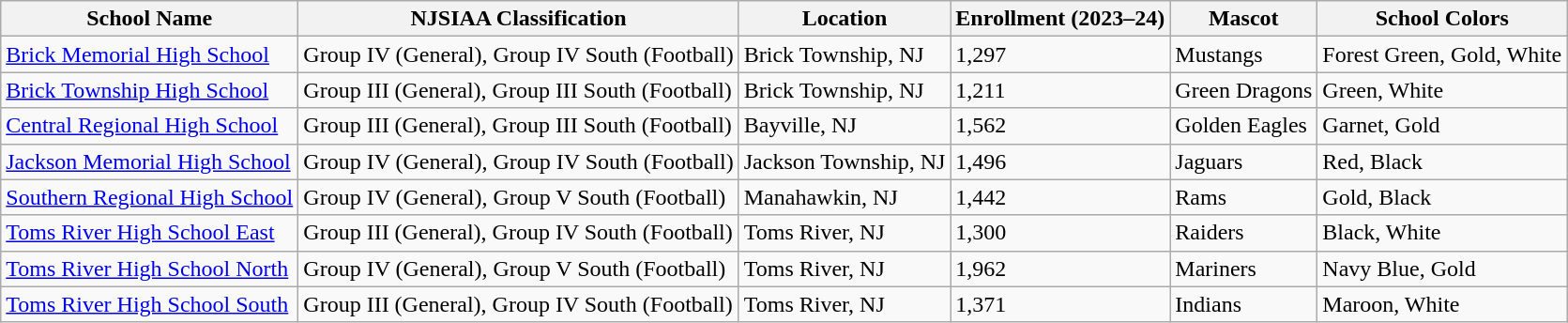<table class="wikitable sortable">
<tr>
<th>School Name</th>
<th>NJSIAA Classification</th>
<th>Location</th>
<th>Enrollment (2023–24)</th>
<th>Mascot</th>
<th>School Colors</th>
</tr>
<tr>
<td><a href='#'>Brick Memorial High School</a></td>
<td>Group IV (General), Group IV South (Football)</td>
<td>Brick Township, NJ</td>
<td>1,297</td>
<td>Mustangs</td>
<td> Forest Green,  Gold,  White</td>
</tr>
<tr>
<td><a href='#'>Brick Township High School</a></td>
<td>Group III (General), Group III South (Football)</td>
<td>Brick Township, NJ</td>
<td>1,211</td>
<td>Green Dragons</td>
<td> Green,  White</td>
</tr>
<tr>
<td><a href='#'>Central Regional High School</a></td>
<td>Group III (General), Group III South (Football)</td>
<td>Bayville, NJ</td>
<td>1,562</td>
<td>Golden Eagles</td>
<td> Garnet,  Gold</td>
</tr>
<tr>
<td><a href='#'>Jackson Memorial High School</a></td>
<td>Group IV (General), Group IV South (Football)</td>
<td>Jackson Township, NJ</td>
<td>1,496</td>
<td>Jaguars</td>
<td> Red,  Black</td>
</tr>
<tr>
<td><a href='#'>Southern Regional High School</a></td>
<td>Group IV (General), Group V South (Football)</td>
<td>Manahawkin, NJ</td>
<td>1,442</td>
<td>Rams</td>
<td> Gold,  Black</td>
</tr>
<tr>
<td><a href='#'>Toms River High School East</a></td>
<td>Group III (General), Group IV South (Football)</td>
<td>Toms River, NJ</td>
<td>1,300</td>
<td>Raiders</td>
<td> Black,  White</td>
</tr>
<tr>
<td><a href='#'>Toms River High School North</a></td>
<td>Group IV (General), Group V South (Football)</td>
<td>Toms River, NJ</td>
<td>1,962</td>
<td>Mariners</td>
<td> Navy Blue,  Gold</td>
</tr>
<tr>
<td><a href='#'>Toms River High School South</a></td>
<td>Group III (General), Group IV South (Football)</td>
<td>Toms River, NJ</td>
<td>1,371</td>
<td>Indians</td>
<td> Maroon,  White</td>
</tr>
</table>
